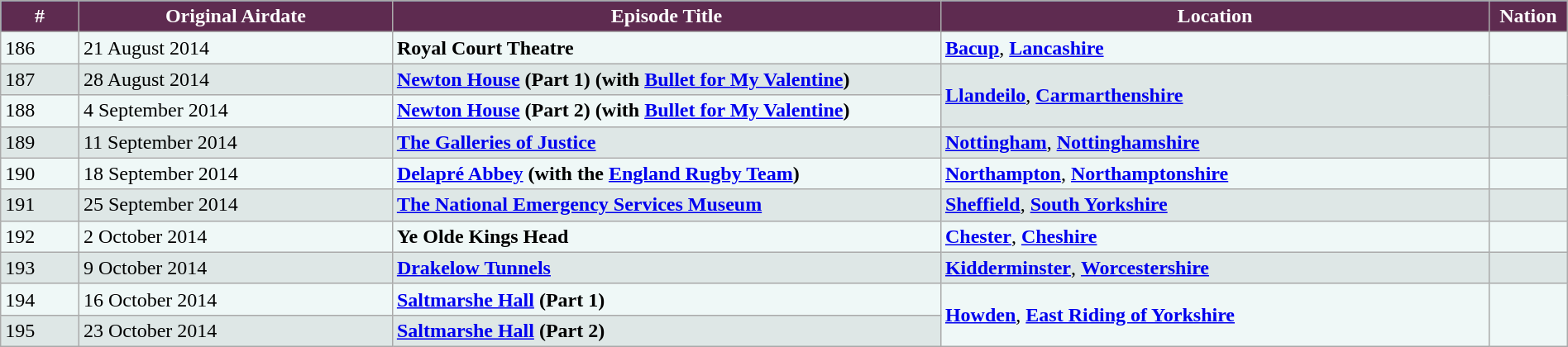<table class="wikitable" id="series_list" style="margin: auto; width: 100%">
<tr style="background:#28aaeb; color:white;">
<th style="width:5%; background:#5E2B50;"><strong>#</strong></th>
<th style="width:20%; background:#5E2B50;"><strong>Original Airdate</strong></th>
<th style="width:35%; background:#5E2B50;"><strong>Episode Title</strong></th>
<th style="width:35%; background:#5E2B50;"><strong>Location</strong></th>
<th style="width:20%; background:#5E2B50;"><strong>Nation</strong></th>
</tr>
<tr style="background:#eff8f7;">
<td>186</td>
<td>21 August 2014</td>
<td><strong>Royal Court Theatre</strong></td>
<td><strong><a href='#'>Bacup</a></strong>, <strong><a href='#'>Lancashire</a></strong></td>
<td></td>
</tr>
<tr style="background:#dee7e6;">
<td>187</td>
<td>28 August 2014</td>
<td><strong><a href='#'>Newton House</a></strong> <strong>(Part 1) (with <a href='#'>Bullet for My Valentine</a>)</strong></td>
<td rowspan="2"><strong><a href='#'>Llandeilo</a></strong>, <strong><a href='#'>Carmarthenshire</a></strong></td>
<td rowspan="2"></td>
</tr>
<tr style="background:#eff8f7;">
<td>188</td>
<td>4 September 2014</td>
<td><strong><a href='#'>Newton House</a></strong> <strong>(Part 2) (with <a href='#'>Bullet for My Valentine</a>)</strong></td>
</tr>
<tr style="background:#dee7e6;">
<td>189</td>
<td>11 September 2014</td>
<td><strong><a href='#'>The Galleries of Justice </a></strong></td>
<td><strong><a href='#'>Nottingham</a></strong>, <strong><a href='#'>Nottinghamshire</a></strong></td>
<td></td>
</tr>
<tr style="background:#eff8f7;">
<td>190</td>
<td>18 September 2014</td>
<td><strong><a href='#'>Delapré Abbey</a></strong> <strong>(with the <a href='#'>England Rugby Team</a>)</strong></td>
<td><strong><a href='#'>Northampton</a></strong>, <strong><a href='#'>Northamptonshire</a></strong></td>
<td></td>
</tr>
<tr style="background:#dee7e6;">
<td>191</td>
<td>25 September 2014</td>
<td><strong><a href='#'>The National Emergency Services Museum</a></strong></td>
<td><strong><a href='#'>Sheffield</a></strong>, <strong><a href='#'>South Yorkshire</a></strong></td>
<td></td>
</tr>
<tr style="background:#eff8f7;">
<td>192</td>
<td>2 October 2014</td>
<td><strong>Ye Olde Kings Head</strong></td>
<td><strong><a href='#'>Chester</a></strong>, <strong><a href='#'>Cheshire</a></strong></td>
<td></td>
</tr>
<tr style="background:#dee7e6;">
<td>193</td>
<td>9 October 2014</td>
<td><strong><a href='#'>Drakelow Tunnels</a></strong></td>
<td><strong><a href='#'>Kidderminster</a></strong>, <strong><a href='#'>Worcestershire</a></strong></td>
<td></td>
</tr>
<tr style="background:#eff8f7;">
<td>194</td>
<td>16 October 2014</td>
<td><strong><a href='#'>Saltmarshe Hall</a></strong> <strong>(Part 1)</strong></td>
<td rowspan="2"><strong><a href='#'>Howden</a></strong>, <strong><a href='#'>East Riding of Yorkshire</a></strong></td>
<td rowspan="2"></td>
</tr>
<tr style="background:#dee7e6;">
<td>195</td>
<td>23 October 2014</td>
<td><strong><a href='#'>Saltmarshe Hall</a></strong> <strong>(Part 2)</strong></td>
</tr>
</table>
